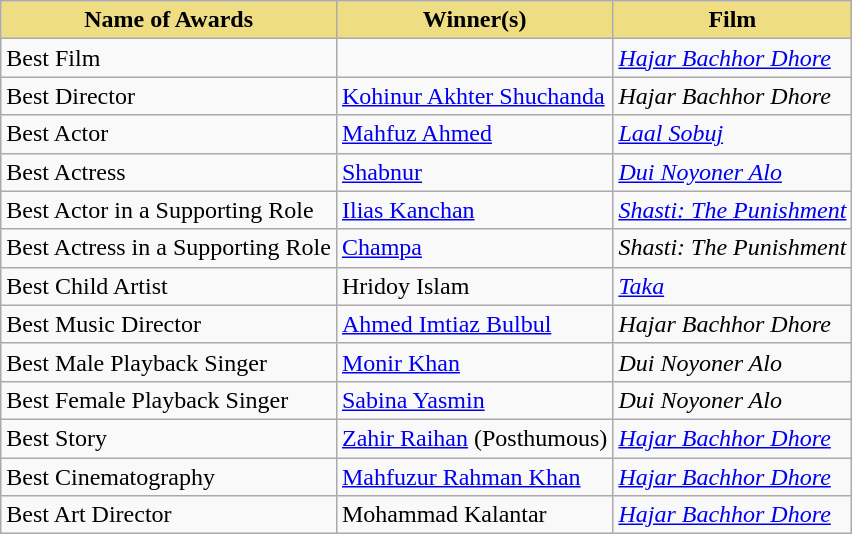<table class="wikitable sortable collapsible">
<tr>
<th style="background:#EEDD82;">Name of Awards</th>
<th style="background:#EEDD82;">Winner(s)</th>
<th style="background:#EEDD82;">Film</th>
</tr>
<tr>
<td>Best Film</td>
<td></td>
<td><em><a href='#'>Hajar Bachhor Dhore</a></em></td>
</tr>
<tr>
<td>Best Director</td>
<td><a href='#'>Kohinur Akhter Shuchanda</a></td>
<td><em>Hajar Bachhor Dhore</em></td>
</tr>
<tr>
<td>Best Actor</td>
<td><a href='#'>Mahfuz Ahmed</a></td>
<td><em><a href='#'>Laal Sobuj</a></em></td>
</tr>
<tr>
<td>Best Actress</td>
<td><a href='#'>Shabnur</a></td>
<td><em><a href='#'>Dui Noyoner Alo</a></em></td>
</tr>
<tr>
<td>Best Actor in a Supporting Role</td>
<td><a href='#'>Ilias Kanchan</a></td>
<td><em><a href='#'>Shasti: The Punishment</a></em></td>
</tr>
<tr>
<td>Best Actress in a Supporting Role</td>
<td><a href='#'>Champa</a></td>
<td><em>Shasti: The Punishment</em></td>
</tr>
<tr>
<td>Best Child Artist</td>
<td>Hridoy Islam</td>
<td><em><a href='#'>Taka</a></em></td>
</tr>
<tr>
<td>Best Music Director</td>
<td><a href='#'>Ahmed Imtiaz Bulbul</a></td>
<td><em>Hajar Bachhor Dhore</em></td>
</tr>
<tr>
<td>Best Male Playback Singer</td>
<td><a href='#'>Monir Khan</a></td>
<td><em>Dui Noyoner Alo</em></td>
</tr>
<tr>
<td>Best Female Playback Singer</td>
<td><a href='#'>Sabina Yasmin</a></td>
<td><em>Dui Noyoner Alo</em></td>
</tr>
<tr>
<td>Best Story</td>
<td><a href='#'>Zahir Raihan</a> (Posthumous)</td>
<td><em><a href='#'>Hajar Bachhor Dhore</a></em></td>
</tr>
<tr>
<td>Best Cinematography</td>
<td><a href='#'>Mahfuzur Rahman Khan</a></td>
<td><em><a href='#'>Hajar Bachhor Dhore</a></em></td>
</tr>
<tr>
<td>Best Art Director</td>
<td>Mohammad Kalantar</td>
<td><em><a href='#'>Hajar Bachhor Dhore</a></em></td>
</tr>
</table>
